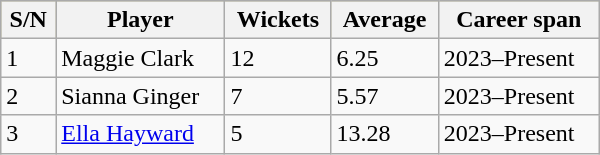<table class="wikitable"  style="width: 400px;">
<tr bgcolor=#bdb76b>
<th>S/N</th>
<th>Player</th>
<th>Wickets</th>
<th>Average</th>
<th>Career span</th>
</tr>
<tr>
<td>1</td>
<td>Maggie Clark</td>
<td>12</td>
<td>6.25</td>
<td>2023–Present</td>
</tr>
<tr>
<td>2</td>
<td>Sianna Ginger</td>
<td>7</td>
<td>5.57</td>
<td>2023–Present</td>
</tr>
<tr>
<td>3</td>
<td><a href='#'>Ella Hayward</a></td>
<td>5</td>
<td>13.28</td>
<td>2023–Present</td>
</tr>
</table>
